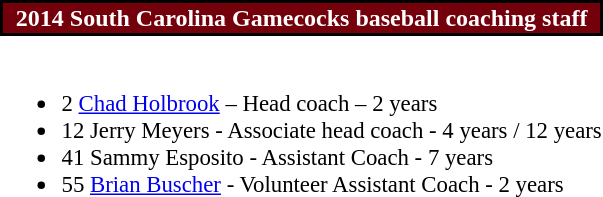<table class="toccolours" style="text-align: left;">
<tr>
<th colspan="9" style="background:#73000A;color:white; border: 2px solid #000000; text-align:center;">2014 South Carolina Gamecocks baseball coaching staff</th>
</tr>
<tr>
<td style="font-size: 95%;" valign="top"><br><ul><li>2 <a href='#'>Chad Holbrook</a> – Head coach – 2 years</li><li>12  Jerry Meyers - Associate head coach - 4 years / 12 years</li><li>41 Sammy Esposito - Assistant Coach - 7 years</li><li>55 <a href='#'>Brian Buscher</a> - Volunteer Assistant Coach - 2 years</li></ul></td>
</tr>
</table>
